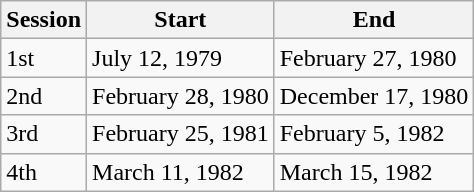<table class="wikitable">
<tr>
<th>Session</th>
<th>Start</th>
<th>End</th>
</tr>
<tr>
<td>1st</td>
<td>July 12, 1979</td>
<td>February 27, 1980</td>
</tr>
<tr>
<td>2nd</td>
<td>February 28, 1980</td>
<td>December 17, 1980</td>
</tr>
<tr>
<td>3rd</td>
<td>February 25, 1981</td>
<td>February 5, 1982</td>
</tr>
<tr>
<td>4th</td>
<td>March 11, 1982</td>
<td>March 15, 1982</td>
</tr>
</table>
